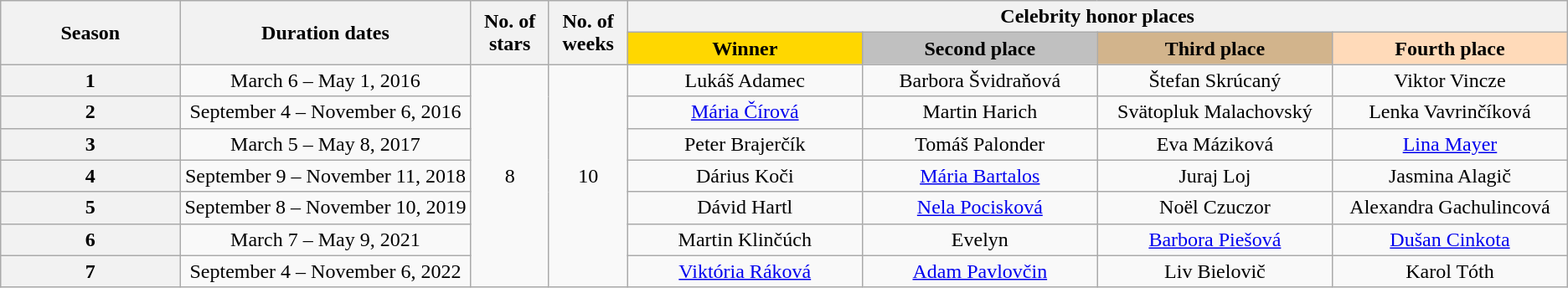<table class="wikitable" style="white-space:nowrap; text-align:center;">
<tr>
<th rowspan="2">Season</th>
<th style="width:10%;" rowspan="2">Duration dates</th>
<th style="width:5%;" rowspan="2">No. of<br> stars</th>
<th style="width:5%;" rowspan="2">No. of<br> weeks</th>
<th style="width:45%;" colspan="4">Celebrity honor places</th>
</tr>
<tr>
<th style="width:15%; background:gold;">Winner</th>
<th style="width:15%; background:silver;">Second place</th>
<th style="width:15%; background:tan;">Third place</th>
<th style="width:15%; background:peachpuff;">Fourth place</th>
</tr>
<tr>
<th>1</th>
<td>March 6 – May 1, 2016</td>
<td rowspan="8">8</td>
<td rowspan="7">10</td>
<td>Lukáš Adamec</td>
<td>Barbora Švidraňová</td>
<td>Štefan Skrúcaný</td>
<td>Viktor Vincze</td>
</tr>
<tr>
<th>2</th>
<td>September 4 – November 6, 2016</td>
<td><a href='#'>Mária Čírová</a></td>
<td>Martin Harich</td>
<td>Svätopluk Malachovský</td>
<td>Lenka Vavrinčíková</td>
</tr>
<tr>
<th>3</th>
<td>March 5 – May 8, 2017</td>
<td>Peter Brajerčík</td>
<td>Tomáš Palonder</td>
<td>Eva Máziková</td>
<td><a href='#'>Lina Mayer</a></td>
</tr>
<tr>
<th>4</th>
<td>September 9 – November 11, 2018</td>
<td>Dárius Koči</td>
<td><a href='#'>Mária Bartalos</a></td>
<td>Juraj Loj</td>
<td>Jasmina Alagič</td>
</tr>
<tr>
<th>5</th>
<td>September 8 – November 10, 2019</td>
<td>Dávid Hartl</td>
<td><a href='#'>Nela Pocisková</a></td>
<td>Noël Czuczor</td>
<td>Alexandra Gachulincová</td>
</tr>
<tr>
<th>6</th>
<td>March 7 – May 9, 2021</td>
<td>Martin Klinčúch</td>
<td>Evelyn</td>
<td><a href='#'>Barbora Piešová</a></td>
<td><a href='#'>Dušan Cinkota</a></td>
</tr>
<tr>
<th>7</th>
<td>September 4 – November 6, 2022</td>
<td><a href='#'>Viktória Ráková</a></td>
<td><a href='#'>Adam Pavlovčin</a></td>
<td>Liv Bielovič</td>
<td>Karol Tóth</td>
</tr>
</table>
